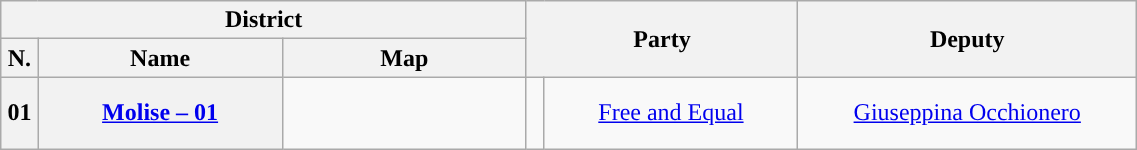<table class="wikitable" style="text-align:center; style="width=60%">
<tr>
<th width=35% colspan="3">District</th>
<th width=20% colspan="2" rowspan="2">Party</th>
<th width=25% rowspan="2">Deputy</th>
</tr>
<tr>
<th width=1%>N.</th>
<th width=18%>Name</th>
<th width=18%>Map</th>
</tr>
<tr style="height:3em;">
<th rowspan="1">01</th>
<th rowspan="1"><a href='#'>Molise – 01</a></th>
<td rowspan="1"></td>
<td style="background:"></td>
<td><a href='#'>Free and Equal</a></td>
<td><a href='#'>Giuseppina Occhionero</a></td>
</tr>
</table>
